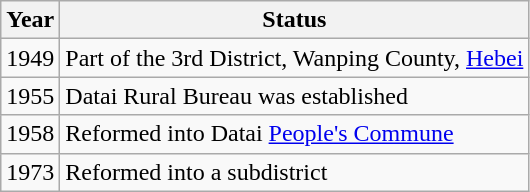<table class="wikitable">
<tr>
<th>Year</th>
<th>Status</th>
</tr>
<tr>
<td>1949</td>
<td>Part of the 3rd District, Wanping County, <a href='#'>Hebei</a></td>
</tr>
<tr>
<td>1955</td>
<td>Datai Rural Bureau was established</td>
</tr>
<tr>
<td>1958</td>
<td>Reformed into Datai <a href='#'>People's Commune</a></td>
</tr>
<tr>
<td>1973</td>
<td>Reformed into a subdistrict</td>
</tr>
</table>
